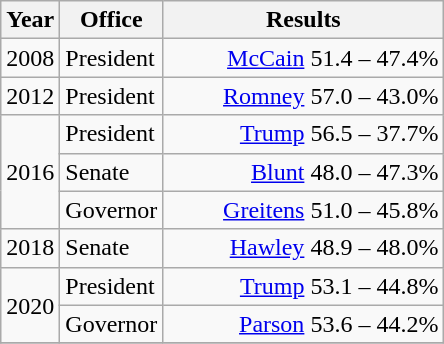<table class=wikitable>
<tr>
<th width="30">Year</th>
<th width="60">Office</th>
<th width="180">Results</th>
</tr>
<tr>
<td rowspan="1">2008</td>
<td>President</td>
<td align="right" ><a href='#'>McCain</a> 51.4 – 47.4%</td>
</tr>
<tr>
<td rowspan="1">2012</td>
<td>President</td>
<td align="right" ><a href='#'>Romney</a> 57.0 – 43.0%</td>
</tr>
<tr>
<td rowspan="3">2016</td>
<td>President</td>
<td align="right" ><a href='#'>Trump</a> 56.5 – 37.7%</td>
</tr>
<tr>
<td>Senate</td>
<td align="right" ><a href='#'>Blunt</a> 48.0 – 47.3%</td>
</tr>
<tr>
<td>Governor</td>
<td align="right" ><a href='#'>Greitens</a> 51.0 – 45.8%</td>
</tr>
<tr>
<td rowspan="1">2018</td>
<td>Senate</td>
<td align="right" ><a href='#'>Hawley</a> 48.9 – 48.0%</td>
</tr>
<tr>
<td rowspan="2">2020</td>
<td>President</td>
<td align="right" ><a href='#'>Trump</a> 53.1 – 44.8%</td>
</tr>
<tr>
<td>Governor</td>
<td align="right" ><a href='#'>Parson</a> 53.6 – 44.2%</td>
</tr>
<tr>
</tr>
</table>
